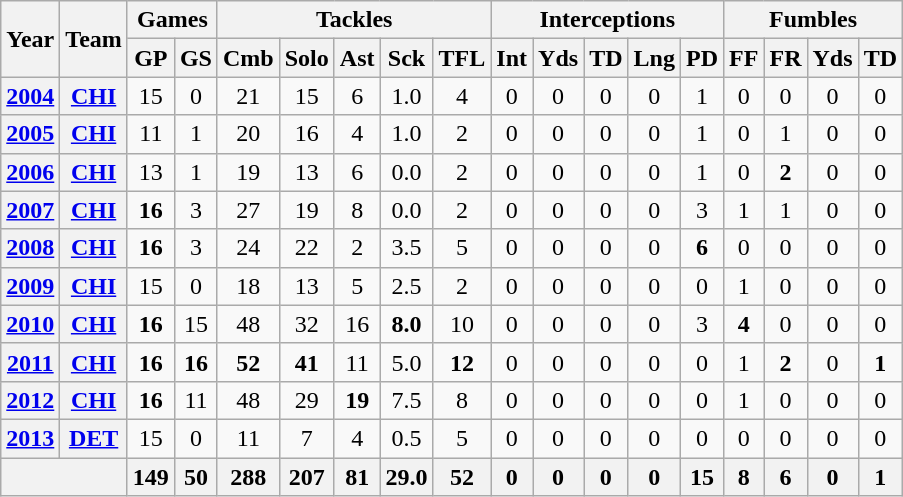<table class="wikitable" style="text-align:center">
<tr>
<th rowspan="2">Year</th>
<th rowspan="2">Team</th>
<th colspan="2">Games</th>
<th colspan="5">Tackles</th>
<th colspan="5">Interceptions</th>
<th colspan="4">Fumbles</th>
</tr>
<tr>
<th>GP</th>
<th>GS</th>
<th>Cmb</th>
<th>Solo</th>
<th>Ast</th>
<th>Sck</th>
<th>TFL</th>
<th>Int</th>
<th>Yds</th>
<th>TD</th>
<th>Lng</th>
<th>PD</th>
<th>FF</th>
<th>FR</th>
<th>Yds</th>
<th>TD</th>
</tr>
<tr>
<th><a href='#'>2004</a></th>
<th><a href='#'>CHI</a></th>
<td>15</td>
<td>0</td>
<td>21</td>
<td>15</td>
<td>6</td>
<td>1.0</td>
<td>4</td>
<td>0</td>
<td>0</td>
<td>0</td>
<td>0</td>
<td>1</td>
<td>0</td>
<td>0</td>
<td>0</td>
<td>0</td>
</tr>
<tr>
<th><a href='#'>2005</a></th>
<th><a href='#'>CHI</a></th>
<td>11</td>
<td>1</td>
<td>20</td>
<td>16</td>
<td>4</td>
<td>1.0</td>
<td>2</td>
<td>0</td>
<td>0</td>
<td>0</td>
<td>0</td>
<td>1</td>
<td>0</td>
<td>1</td>
<td>0</td>
<td>0</td>
</tr>
<tr>
<th><a href='#'>2006</a></th>
<th><a href='#'>CHI</a></th>
<td>13</td>
<td>1</td>
<td>19</td>
<td>13</td>
<td>6</td>
<td>0.0</td>
<td>2</td>
<td>0</td>
<td>0</td>
<td>0</td>
<td>0</td>
<td>1</td>
<td>0</td>
<td><strong>2</strong></td>
<td>0</td>
<td>0</td>
</tr>
<tr>
<th><a href='#'>2007</a></th>
<th><a href='#'>CHI</a></th>
<td><strong>16</strong></td>
<td>3</td>
<td>27</td>
<td>19</td>
<td>8</td>
<td>0.0</td>
<td>2</td>
<td>0</td>
<td>0</td>
<td>0</td>
<td>0</td>
<td>3</td>
<td>1</td>
<td>1</td>
<td>0</td>
<td>0</td>
</tr>
<tr>
<th><a href='#'>2008</a></th>
<th><a href='#'>CHI</a></th>
<td><strong>16</strong></td>
<td>3</td>
<td>24</td>
<td>22</td>
<td>2</td>
<td>3.5</td>
<td>5</td>
<td>0</td>
<td>0</td>
<td>0</td>
<td>0</td>
<td><strong>6</strong></td>
<td>0</td>
<td>0</td>
<td>0</td>
<td>0</td>
</tr>
<tr>
<th><a href='#'>2009</a></th>
<th><a href='#'>CHI</a></th>
<td>15</td>
<td>0</td>
<td>18</td>
<td>13</td>
<td>5</td>
<td>2.5</td>
<td>2</td>
<td>0</td>
<td>0</td>
<td>0</td>
<td>0</td>
<td>0</td>
<td>1</td>
<td>0</td>
<td>0</td>
<td>0</td>
</tr>
<tr>
<th><a href='#'>2010</a></th>
<th><a href='#'>CHI</a></th>
<td><strong>16</strong></td>
<td>15</td>
<td>48</td>
<td>32</td>
<td>16</td>
<td><strong>8.0</strong></td>
<td>10</td>
<td>0</td>
<td>0</td>
<td>0</td>
<td>0</td>
<td>3</td>
<td><strong>4</strong></td>
<td>0</td>
<td>0</td>
<td>0</td>
</tr>
<tr>
<th><a href='#'>2011</a></th>
<th><a href='#'>CHI</a></th>
<td><strong>16</strong></td>
<td><strong>16</strong></td>
<td><strong>52</strong></td>
<td><strong>41</strong></td>
<td>11</td>
<td>5.0</td>
<td><strong>12</strong></td>
<td>0</td>
<td>0</td>
<td>0</td>
<td>0</td>
<td>0</td>
<td>1</td>
<td><strong>2</strong></td>
<td>0</td>
<td><strong>1</strong></td>
</tr>
<tr>
<th><a href='#'>2012</a></th>
<th><a href='#'>CHI</a></th>
<td><strong>16</strong></td>
<td>11</td>
<td>48</td>
<td>29</td>
<td><strong>19</strong></td>
<td>7.5</td>
<td>8</td>
<td>0</td>
<td>0</td>
<td>0</td>
<td>0</td>
<td>0</td>
<td>1</td>
<td>0</td>
<td>0</td>
<td>0</td>
</tr>
<tr>
<th><a href='#'>2013</a></th>
<th><a href='#'>DET</a></th>
<td>15</td>
<td>0</td>
<td>11</td>
<td>7</td>
<td>4</td>
<td>0.5</td>
<td>5</td>
<td>0</td>
<td>0</td>
<td>0</td>
<td>0</td>
<td>0</td>
<td>0</td>
<td>0</td>
<td>0</td>
<td>0</td>
</tr>
<tr>
<th colspan="2"></th>
<th>149</th>
<th>50</th>
<th>288</th>
<th>207</th>
<th>81</th>
<th>29.0</th>
<th>52</th>
<th>0</th>
<th>0</th>
<th>0</th>
<th>0</th>
<th>15</th>
<th>8</th>
<th>6</th>
<th>0</th>
<th>1</th>
</tr>
</table>
